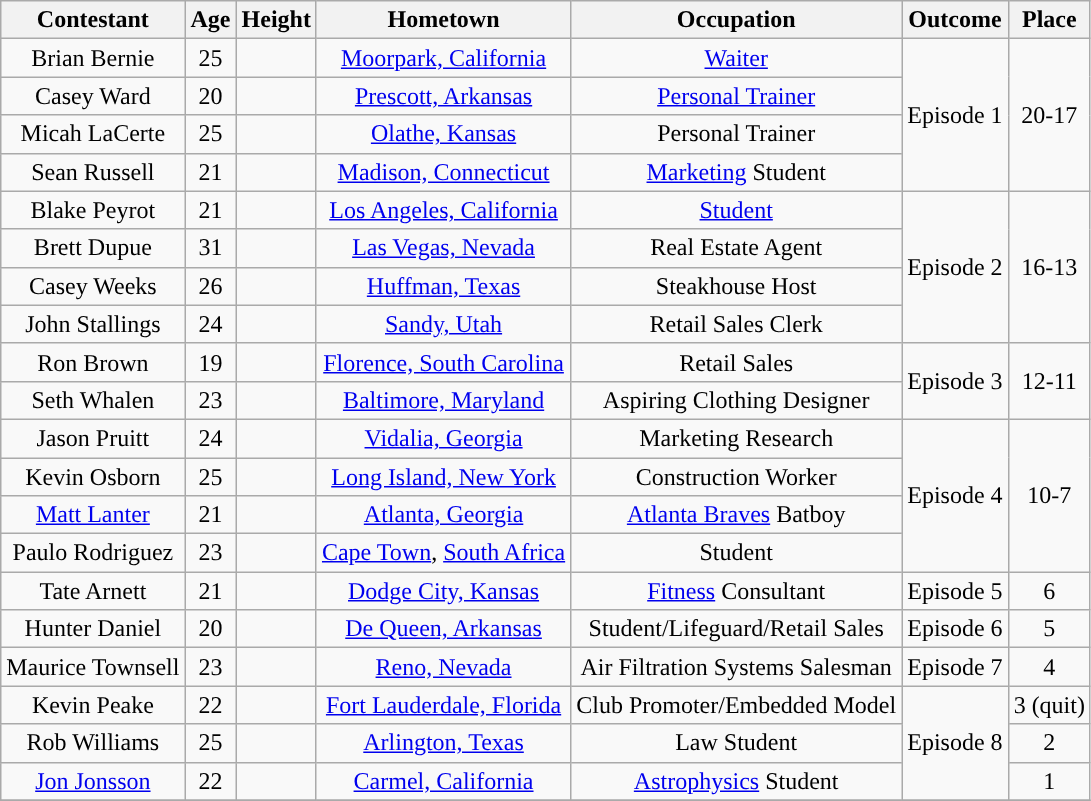<table class="wikitable sortable" style="text-align:center;">
<tr>
<th>Contestant</th>
<th>Age</th>
<th>Height</th>
<th>Hometown</th>
<th>Occupation</th>
<th>Outcome</th>
<th>Place</th>
</tr>
<tr>
<td>Brian Bernie</td>
<td>25</td>
<td></td>
<td><a href='#'>Moorpark, California</a></td>
<td><a href='#'>Waiter</a></td>
<td rowspan=4>Episode 1</td>
<td rowspan=4>20-17</td>
</tr>
<tr>
<td>Casey Ward</td>
<td>20</td>
<td></td>
<td><a href='#'>Prescott, Arkansas</a></td>
<td><a href='#'>Personal Trainer</a></td>
</tr>
<tr>
<td>Micah LaCerte</td>
<td>25</td>
<td></td>
<td><a href='#'>Olathe, Kansas</a></td>
<td>Personal Trainer</td>
</tr>
<tr>
<td>Sean Russell</td>
<td>21</td>
<td></td>
<td><a href='#'>Madison, Connecticut</a></td>
<td><a href='#'>Marketing</a> Student</td>
</tr>
<tr>
<td>Blake Peyrot</td>
<td>21</td>
<td></td>
<td><a href='#'>Los Angeles, California</a></td>
<td><a href='#'>Student</a></td>
<td rowspan=4>Episode 2</td>
<td rowspan=4>16-13</td>
</tr>
<tr>
<td>Brett Dupue</td>
<td>31</td>
<td></td>
<td><a href='#'>Las Vegas, Nevada</a></td>
<td>Real Estate Agent</td>
</tr>
<tr>
<td>Casey Weeks</td>
<td>26</td>
<td></td>
<td><a href='#'>Huffman, Texas</a></td>
<td>Steakhouse Host</td>
</tr>
<tr>
<td>John Stallings</td>
<td>24</td>
<td></td>
<td><a href='#'>Sandy, Utah</a></td>
<td>Retail Sales Clerk</td>
</tr>
<tr>
<td>Ron Brown</td>
<td>19</td>
<td></td>
<td><a href='#'>Florence, South Carolina</a></td>
<td>Retail Sales</td>
<td rowspan=2>Episode 3</td>
<td rowspan=2>12-11</td>
</tr>
<tr>
<td>Seth Whalen</td>
<td>23</td>
<td></td>
<td><a href='#'>Baltimore, Maryland</a></td>
<td>Aspiring Clothing Designer</td>
</tr>
<tr>
<td>Jason Pruitt</td>
<td>24</td>
<td></td>
<td><a href='#'>Vidalia, Georgia</a></td>
<td>Marketing Research</td>
<td rowspan=4>Episode 4</td>
<td rowspan=4>10-7</td>
</tr>
<tr>
<td>Kevin Osborn</td>
<td>25</td>
<td></td>
<td><a href='#'>Long Island, New York</a></td>
<td>Construction Worker</td>
</tr>
<tr>
<td><a href='#'>Matt Lanter</a></td>
<td>21</td>
<td></td>
<td><a href='#'>Atlanta, Georgia</a></td>
<td><a href='#'>Atlanta Braves</a> Batboy</td>
</tr>
<tr>
<td>Paulo Rodriguez</td>
<td>23</td>
<td></td>
<td><a href='#'>Cape Town</a>, <a href='#'>South Africa</a></td>
<td>Student</td>
</tr>
<tr>
<td>Tate Arnett</td>
<td>21</td>
<td></td>
<td><a href='#'>Dodge City, Kansas</a></td>
<td><a href='#'>Fitness</a> Consultant</td>
<td>Episode 5</td>
<td>6</td>
</tr>
<tr>
<td>Hunter Daniel</td>
<td>20</td>
<td></td>
<td><a href='#'>De Queen, Arkansas</a></td>
<td>Student/Lifeguard/Retail Sales</td>
<td>Episode 6</td>
<td>5</td>
</tr>
<tr>
<td>Maurice Townsell</td>
<td>23</td>
<td></td>
<td><a href='#'>Reno, Nevada</a></td>
<td>Air Filtration Systems Salesman</td>
<td>Episode 7</td>
<td>4</td>
</tr>
<tr>
<td>Kevin Peake</td>
<td>22</td>
<td></td>
<td><a href='#'>Fort Lauderdale, Florida</a></td>
<td>Club Promoter/Embedded Model</td>
<td rowspan=3>Episode 8</td>
<td>3 (quit)</td>
</tr>
<tr>
<td>Rob Williams</td>
<td>25</td>
<td></td>
<td><a href='#'>Arlington, Texas</a></td>
<td>Law Student</td>
<td>2</td>
</tr>
<tr>
<td><a href='#'>Jon Jonsson</a></td>
<td>22</td>
<td></td>
<td><a href='#'>Carmel, California</a></td>
<td><a href='#'>Astrophysics</a> Student</td>
<td>1</td>
</tr>
<tr valign="top">
</tr>
</table>
